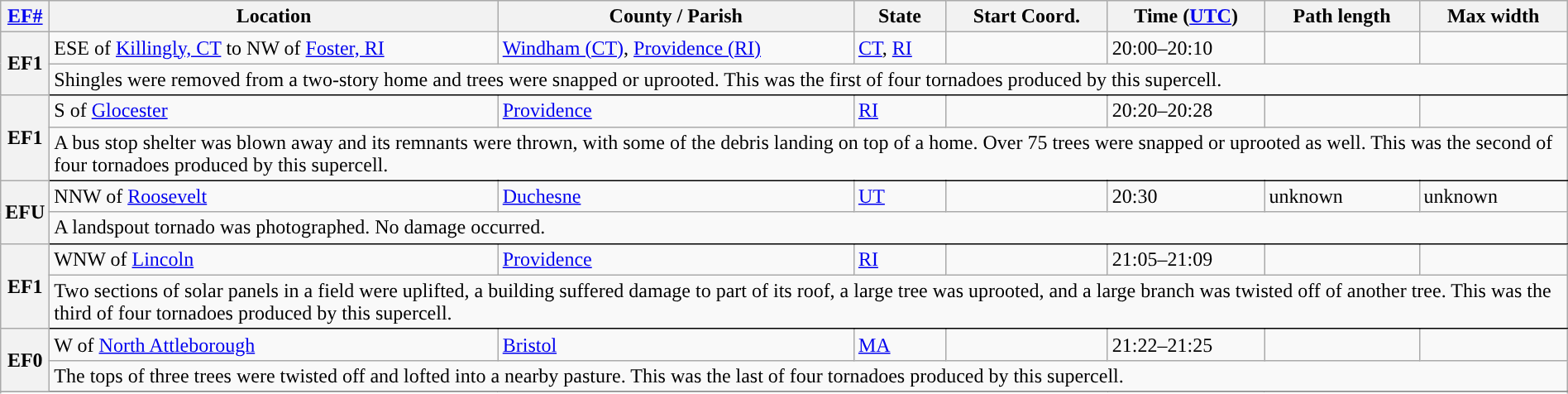<table class="wikitable sortable" style="width:100%;">
<tr>
<th scope="col" width="2%" align="center"><a href='#'>EF#</a></th>
<th scope="col" align="center" class="unsortable">Location</th>
<th scope="col" align="center" class="unsortable">County / Parish</th>
<th scope="col" align="center">State</th>
<th scope="col" align="center">Start Coord.</th>
<th scope="col" align="center">Time (<a href='#'>UTC</a>)</th>
<th scope="col" align="center">Path length</th>
<th scope="col" align="center">Max width</th>
</tr>
<tr>
<th scope="row" rowspan="2" style="background-color:#">EF1</th>
<td>ESE of <a href='#'>Killingly, CT</a> to NW of <a href='#'>Foster, RI</a></td>
<td><a href='#'>Windham (CT)</a>, <a href='#'>Providence (RI)</a></td>
<td><a href='#'>CT</a>, <a href='#'>RI</a></td>
<td></td>
<td>20:00–20:10</td>
<td></td>
<td></td>
</tr>
<tr class="expand-child">
<td colspan="8" style=" border-bottom: 1px solid black;">Shingles were removed from a two-story home and trees were snapped or uprooted. This was the first of four tornadoes produced by this supercell.</td>
</tr>
<tr>
<th scope="row" rowspan="2" style="background-color:#">EF1</th>
<td>S of <a href='#'>Glocester</a></td>
<td><a href='#'>Providence</a></td>
<td><a href='#'>RI</a></td>
<td></td>
<td>20:20–20:28</td>
<td></td>
<td></td>
</tr>
<tr class="expand-child">
<td colspan="8" style=" border-bottom: 1px solid black;">A bus stop shelter was blown away and its remnants were thrown, with some of the debris landing on top of a home. Over 75 trees were snapped or uprooted as well. This was the second of four tornadoes produced by this supercell.</td>
</tr>
<tr>
<th scope="row" rowspan="2" style="background-color:#">EFU</th>
<td>NNW of <a href='#'>Roosevelt</a></td>
<td><a href='#'>Duchesne</a></td>
<td><a href='#'>UT</a></td>
<td></td>
<td>20:30</td>
<td>unknown</td>
<td>unknown</td>
</tr>
<tr class="expand-child">
<td colspan="8" style=" border-bottom: 1px solid black;">A landspout tornado was photographed. No damage occurred.</td>
</tr>
<tr>
<th scope="row" rowspan="2" style="background-color:#">EF1</th>
<td>WNW of <a href='#'>Lincoln</a></td>
<td><a href='#'>Providence</a></td>
<td><a href='#'>RI</a></td>
<td></td>
<td>21:05–21:09</td>
<td></td>
<td></td>
</tr>
<tr class="expand-child">
<td colspan="8" style=" border-bottom: 1px solid black;">Two sections of solar panels in a field were uplifted, a building suffered damage to part of its roof, a large tree was uprooted, and a large branch was twisted off of another tree. This was the third of four tornadoes produced by this supercell.</td>
</tr>
<tr>
<th scope="row" rowspan="2" style="background-color:#">EF0</th>
<td>W of <a href='#'>North Attleborough</a></td>
<td><a href='#'>Bristol</a></td>
<td><a href='#'>MA</a></td>
<td></td>
<td>21:22–21:25</td>
<td></td>
<td></td>
</tr>
<tr class="expand-child">
<td colspan="8" style=" border-bottom: 1px solid black;">The tops of three trees were twisted off and lofted into a nearby pasture. This was the last of four tornadoes produced by this supercell.</td>
</tr>
<tr>
</tr>
<tr>
</tr>
</table>
